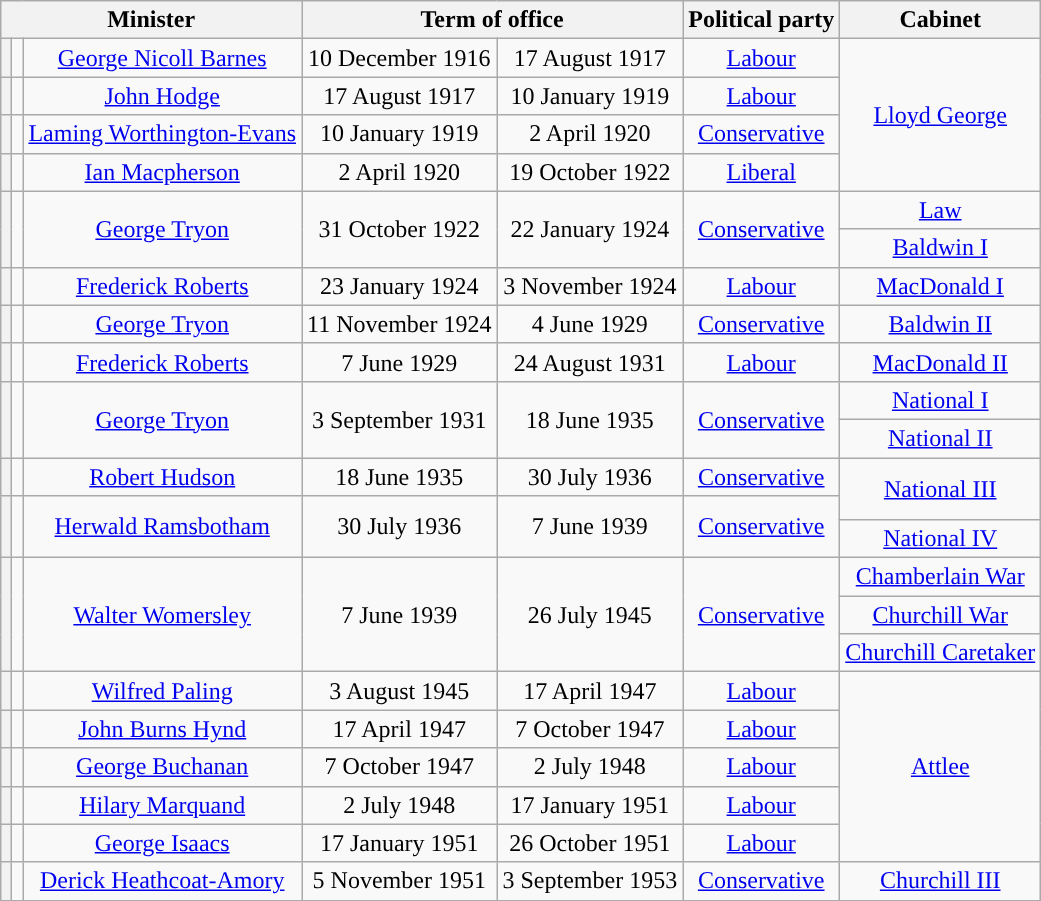<table class="wikitable" style="text-align:center">
<tr style="height:1em">
<th colspan=3>Minister</th>
<th colspan=2>Term of office</th>
<th>Political party</th>
<th>Cabinet</th>
</tr>
<tr style="height:1em">
<th style="background-color:"></th>
<td></td>
<td><a href='#'>George Nicoll Barnes</a></td>
<td>10 December 1916</td>
<td>17 August 1917</td>
<td><a href='#'>Labour</a></td>
<td rowspan="4" ><a href='#'>Lloyd George</a></td>
</tr>
<tr style="height:1em">
<th style="background-color:"></th>
<td></td>
<td><a href='#'>John Hodge</a></td>
<td>17 August 1917</td>
<td>10 January 1919</td>
<td><a href='#'>Labour</a></td>
</tr>
<tr style="height:1em">
<th style="background-color:"></th>
<td></td>
<td><a href='#'>Laming Worthington-Evans</a></td>
<td>10 January 1919</td>
<td>2 April 1920</td>
<td><a href='#'>Conservative</a></td>
</tr>
<tr style="height:1em">
<th style="background-color:"></th>
<td></td>
<td><a href='#'>Ian Macpherson</a></td>
<td>2 April 1920</td>
<td>19 October 1922</td>
<td><a href='#'>Liberal</a></td>
</tr>
<tr style="height:1em">
<th rowspan=2 style="background-color:"></th>
<td rowspan=2></td>
<td rowspan=2><a href='#'>George Tryon</a></td>
<td rowspan=2>31 October 1922</td>
<td rowspan=2>22 January 1924</td>
<td rowspan=2  ><a href='#'>Conservative</a></td>
<td><a href='#'>Law</a></td>
</tr>
<tr>
<td><a href='#'>Baldwin I</a></td>
</tr>
<tr style="height:1em">
<th style="background-color:"></th>
<td></td>
<td><a href='#'>Frederick Roberts</a></td>
<td>23 January 1924</td>
<td>3 November 1924</td>
<td><a href='#'>Labour</a></td>
<td><a href='#'>MacDonald I</a></td>
</tr>
<tr style="height:1em">
<th style="background-color:"></th>
<td></td>
<td><a href='#'>George Tryon</a></td>
<td>11 November 1924</td>
<td>4 June 1929</td>
<td><a href='#'>Conservative</a></td>
<td><a href='#'>Baldwin II</a></td>
</tr>
<tr style="height:1em">
<th style="background-color:"></th>
<td></td>
<td><a href='#'>Frederick Roberts</a></td>
<td>7 June 1929</td>
<td>24 August 1931</td>
<td><a href='#'>Labour</a></td>
<td><a href='#'>MacDonald II</a></td>
</tr>
<tr style="height:1em">
<th rowspan="2" style="background-color:"></th>
<td rowspan="2"></td>
<td rowspan="2"><a href='#'>George Tryon</a></td>
<td rowspan="2">3 September 1931</td>
<td rowspan="2">18 June 1935</td>
<td rowspan="2"  ><a href='#'>Conservative</a></td>
<td><a href='#'>National I</a></td>
</tr>
<tr>
<td><a href='#'>National II</a></td>
</tr>
<tr style="height:1em">
<th style="background-color:"></th>
<td></td>
<td><a href='#'>Robert Hudson</a></td>
<td>18 June 1935</td>
<td>30 July 1936</td>
<td><a href='#'>Conservative</a></td>
<td rowspan="2" ><a href='#'>National III</a></td>
</tr>
<tr style="height:1em">
<th rowspan="2" style="background-color:"></th>
<td rowspan="2"></td>
<td rowspan="2"><a href='#'>Herwald Ramsbotham</a></td>
<td rowspan="2">30 July 1936</td>
<td rowspan="2">7 June 1939</td>
<td rowspan="2"  ><a href='#'>Conservative</a></td>
</tr>
<tr style="height:1em">
<td><a href='#'>National IV</a></td>
</tr>
<tr style="height:1em">
<th rowspan="3" style="background-color:"></th>
<td rowspan="3"></td>
<td rowspan="3"><a href='#'>Walter Womersley</a></td>
<td rowspan="3">7 June 1939</td>
<td rowspan="3">26 July 1945</td>
<td rowspan="3"  ><a href='#'>Conservative</a></td>
<td><a href='#'>Chamberlain War</a></td>
</tr>
<tr style="height:1em">
<td><a href='#'>Churchill War</a></td>
</tr>
<tr>
<td><a href='#'>Churchill Caretaker</a></td>
</tr>
<tr style="height:1em">
<th style="background-color:"></th>
<td></td>
<td><a href='#'>Wilfred Paling</a></td>
<td>3 August 1945</td>
<td>17 April 1947</td>
<td><a href='#'>Labour</a></td>
<td rowspan="5" ><a href='#'>Attlee</a></td>
</tr>
<tr style="height:1em">
<th style="background-color:"></th>
<td></td>
<td><a href='#'>John Burns Hynd</a></td>
<td>17 April 1947</td>
<td>7 October 1947</td>
<td><a href='#'>Labour</a></td>
</tr>
<tr style="height:1em">
<th style="background-color:"></th>
<td></td>
<td><a href='#'>George Buchanan</a></td>
<td>7 October 1947</td>
<td>2 July 1948</td>
<td><a href='#'>Labour</a></td>
</tr>
<tr style="height:1em">
<th style="background-color:"></th>
<td></td>
<td><a href='#'>Hilary Marquand</a></td>
<td>2 July 1948</td>
<td>17 January 1951</td>
<td><a href='#'>Labour</a></td>
</tr>
<tr style="height:1em">
<th style="background-color:"></th>
<td></td>
<td><a href='#'>George Isaacs</a></td>
<td>17 January 1951</td>
<td>26 October 1951</td>
<td><a href='#'>Labour</a></td>
</tr>
<tr style="height:1em">
<th style="background-color:"></th>
<td></td>
<td><a href='#'>Derick Heathcoat-Amory</a></td>
<td>5 November 1951</td>
<td>3 September 1953</td>
<td><a href='#'>Conservative</a></td>
<td><a href='#'>Churchill III</a></td>
</tr>
</table>
